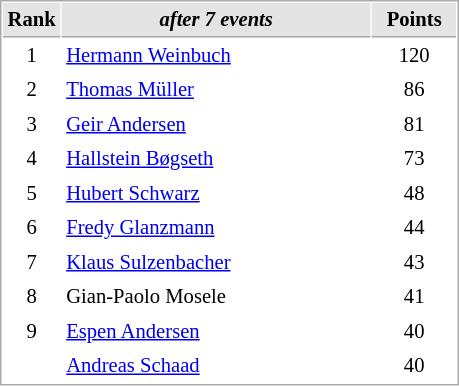<table cellspacing="1" cellpadding="3" style="border:1px solid #AAAAAA;font-size:86%">
<tr bgcolor="#E4E4E4">
<th style="border-bottom:1px solid #AAAAAA" width=10>Rank</th>
<th style="border-bottom:1px solid #AAAAAA" width=200><em>after 7 events</em></th>
<th style="border-bottom:1px solid #AAAAAA" width=50>Points</th>
</tr>
<tr>
<td align=center>1</td>
<td> <a href='#'>Hermann Weinbuch</a></td>
<td align=center>120</td>
</tr>
<tr>
<td align=center>2</td>
<td> <a href='#'>Thomas Müller</a></td>
<td align=center>86</td>
</tr>
<tr>
<td align=center>3</td>
<td> <a href='#'>Geir Andersen</a></td>
<td align=center>81</td>
</tr>
<tr>
<td align=center>4</td>
<td> <a href='#'>Hallstein Bøgseth</a></td>
<td align=center>73</td>
</tr>
<tr>
<td align=center>5</td>
<td> <a href='#'>Hubert Schwarz</a></td>
<td align=center>48</td>
</tr>
<tr>
<td align=center>6</td>
<td> <a href='#'>Fredy Glanzmann</a></td>
<td align=center>44</td>
</tr>
<tr>
<td align=center>7</td>
<td> <a href='#'>Klaus Sulzenbacher</a></td>
<td align=center>43</td>
</tr>
<tr>
<td align=center>8</td>
<td> Gian-Paolo Mosele</td>
<td align=center>41</td>
</tr>
<tr>
<td align=center>9</td>
<td> <a href='#'>Espen Andersen</a></td>
<td align=center>40</td>
</tr>
<tr>
<td></td>
<td> <a href='#'>Andreas Schaad</a></td>
<td align=center>40</td>
</tr>
</table>
